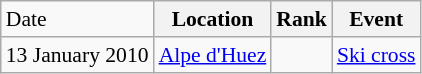<table class="wikitable sortable" style="font-size:90%" style="text-align:center">
<tr>
<td>Date</td>
<th>Location</th>
<th>Rank</th>
<th>Event</th>
</tr>
<tr>
<td>13 January 2010</td>
<td><a href='#'>Alpe d'Huez</a></td>
<td></td>
<td><a href='#'>Ski cross</a></td>
</tr>
</table>
